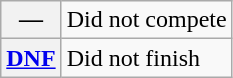<table class="wikitable">
<tr>
<th scope="row">—</th>
<td>Did not compete</td>
</tr>
<tr>
<th scope="row"><a href='#'>DNF</a></th>
<td>Did not finish</td>
</tr>
</table>
